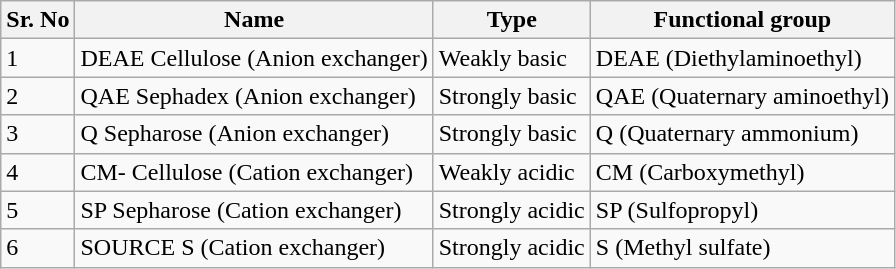<table class="wikitable">
<tr>
<th>Sr. No</th>
<th>Name</th>
<th>Type</th>
<th>Functional group</th>
</tr>
<tr>
<td>1</td>
<td>DEAE Cellulose (Anion exchanger)</td>
<td>Weakly basic</td>
<td>DEAE (Diethylaminoethyl)</td>
</tr>
<tr>
<td>2</td>
<td>QAE Sephadex (Anion exchanger)</td>
<td>Strongly basic</td>
<td>QAE (Quaternary aminoethyl)</td>
</tr>
<tr>
<td>3</td>
<td>Q Sepharose (Anion exchanger)</td>
<td>Strongly basic</td>
<td>Q (Quaternary ammonium)</td>
</tr>
<tr>
<td>4</td>
<td>CM- Cellulose (Cation exchanger)</td>
<td>Weakly acidic</td>
<td>CM (Carboxymethyl)</td>
</tr>
<tr>
<td>5</td>
<td>SP Sepharose (Cation exchanger)</td>
<td>Strongly acidic</td>
<td>SP (Sulfopropyl)</td>
</tr>
<tr>
<td>6</td>
<td>SOURCE S (Cation exchanger)</td>
<td>Strongly acidic</td>
<td>S (Methyl sulfate)</td>
</tr>
</table>
